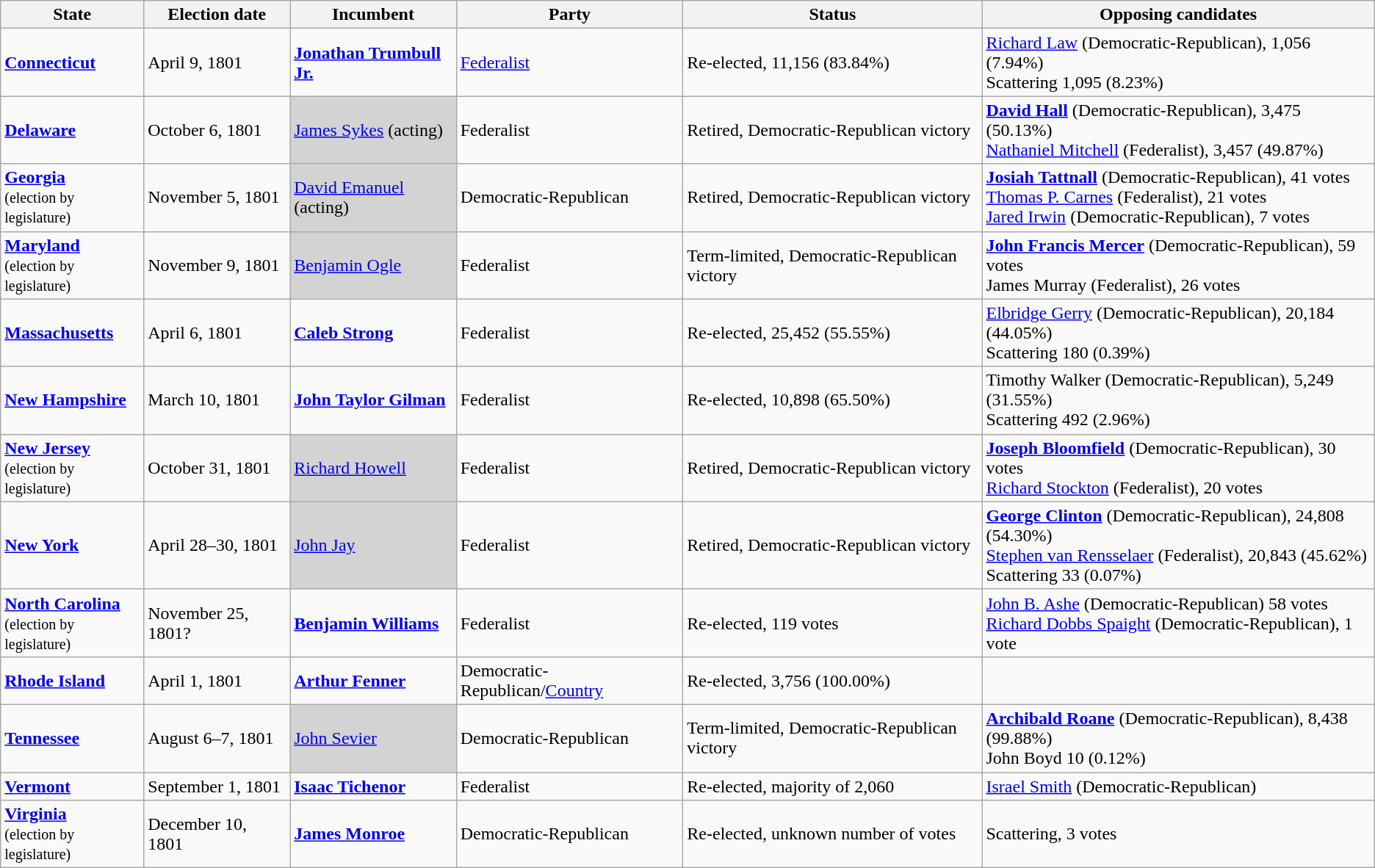<table class="wikitable">
<tr>
<th>State</th>
<th>Election date</th>
<th>Incumbent</th>
<th>Party</th>
<th>Status</th>
<th>Opposing candidates</th>
</tr>
<tr>
<td><strong><a href='#'>Connecticut</a></strong></td>
<td>April 9, 1801</td>
<td><strong><a href='#'>Jonathan Trumbull Jr.</a></strong></td>
<td><a href='#'>Federalist</a></td>
<td>Re-elected, 11,156 (83.84%)</td>
<td><a href='#'>Richard Law</a> (Democratic-Republican), 1,056 (7.94%)<br>Scattering 1,095 (8.23%)<br></td>
</tr>
<tr>
<td><strong><a href='#'>Delaware</a></strong></td>
<td>October 6, 1801</td>
<td bgcolor="lightgrey"><a href='#'>James Sykes</a> (acting)</td>
<td>Federalist</td>
<td>Retired, Democratic-Republican victory</td>
<td><strong><a href='#'>David Hall</a></strong> (Democratic-Republican), 3,475 (50.13%)<br><a href='#'>Nathaniel Mitchell</a> (Federalist), 3,457 (49.87%)<br></td>
</tr>
<tr>
<td><strong><a href='#'>Georgia</a></strong><br><small>(election by legislature)</small></td>
<td>November 5, 1801</td>
<td bgcolor="lightgrey"><a href='#'>David Emanuel</a> (acting)</td>
<td>Democratic-Republican</td>
<td>Retired, Democratic-Republican victory</td>
<td><strong><a href='#'>Josiah Tattnall</a></strong> (Democratic-Republican), 41 votes<br><a href='#'>Thomas P. Carnes</a> (Federalist), 21 votes<br><a href='#'>Jared Irwin</a> (Democratic-Republican), 7 votes<br></td>
</tr>
<tr>
<td><strong><a href='#'>Maryland</a></strong><br><small>(election by legislature)</small></td>
<td>November 9, 1801</td>
<td bgcolor="lightgrey"><a href='#'>Benjamin Ogle</a></td>
<td>Federalist</td>
<td>Term-limited, Democratic-Republican victory</td>
<td><strong><a href='#'>John Francis Mercer</a></strong> (Democratic-Republican), 59 votes<br>James Murray (Federalist), 26 votes<br></td>
</tr>
<tr>
<td><strong><a href='#'>Massachusetts</a></strong></td>
<td>April 6, 1801</td>
<td><strong><a href='#'>Caleb Strong</a></strong></td>
<td>Federalist</td>
<td>Re-elected, 25,452 (55.55%)</td>
<td><a href='#'>Elbridge Gerry</a> (Democratic-Republican), 20,184 (44.05%)<br>Scattering 180 (0.39%)<br></td>
</tr>
<tr>
<td><strong><a href='#'>New Hampshire</a></strong></td>
<td>March 10, 1801</td>
<td><strong><a href='#'>John Taylor Gilman</a></strong></td>
<td>Federalist</td>
<td>Re-elected, 10,898 (65.50%)</td>
<td>Timothy Walker (Democratic-Republican), 5,249 (31.55%)<br>Scattering 492 (2.96%)<br></td>
</tr>
<tr>
<td><strong><a href='#'>New Jersey</a></strong><br><small>(election by legislature)</small></td>
<td>October 31, 1801</td>
<td bgcolor="lightgrey"><a href='#'>Richard Howell</a></td>
<td>Federalist</td>
<td>Retired, Democratic-Republican victory</td>
<td><strong><a href='#'>Joseph Bloomfield</a></strong> (Democratic-Republican), 30 votes<br><a href='#'>Richard Stockton</a> (Federalist), 20 votes<br></td>
</tr>
<tr>
<td><strong><a href='#'>New York</a></strong></td>
<td>April 28–30, 1801</td>
<td bgcolor="lightgrey"><a href='#'>John Jay</a></td>
<td>Federalist</td>
<td>Retired, Democratic-Republican victory</td>
<td><strong><a href='#'>George Clinton</a></strong> (Democratic-Republican), 24,808 (54.30%)<br><a href='#'>Stephen van Rensselaer</a> (Federalist), 20,843 (45.62%)<br>Scattering 33 (0.07%)<br></td>
</tr>
<tr>
<td><strong><a href='#'>North Carolina</a></strong><br><small>(election by legislature)</small></td>
<td>November 25, 1801?</td>
<td><strong><a href='#'>Benjamin Williams</a></strong></td>
<td>Federalist<br></td>
<td>Re-elected, 119 votes</td>
<td><a href='#'>John B. Ashe</a> (Democratic-Republican) 58 votes<br><a href='#'>Richard Dobbs Spaight</a> (Democratic-Republican), 1 vote<br></td>
</tr>
<tr>
<td><strong><a href='#'>Rhode Island</a></strong></td>
<td>April 1, 1801</td>
<td><strong><a href='#'>Arthur Fenner</a></strong></td>
<td>Democratic-Republican/<a href='#'>Country</a></td>
<td>Re-elected, 3,756 (100.00%)<br></td>
<td></td>
</tr>
<tr>
<td><strong><a href='#'>Tennessee</a></strong></td>
<td>August 6–7, 1801</td>
<td bgcolor="lightgrey"><a href='#'>John Sevier</a></td>
<td>Democratic-Republican</td>
<td>Term-limited, Democratic-Republican victory</td>
<td><strong><a href='#'>Archibald Roane</a></strong> (Democratic-Republican), 8,438 (99.88%)<br>John Boyd 10 (0.12%)<br></td>
</tr>
<tr>
<td><strong><a href='#'>Vermont</a></strong></td>
<td>September 1, 1801</td>
<td><strong><a href='#'>Isaac Tichenor</a></strong></td>
<td>Federalist</td>
<td>Re-elected, majority of 2,060</td>
<td><a href='#'>Israel Smith</a> (Democratic-Republican)<br></td>
</tr>
<tr>
<td><strong><a href='#'>Virginia</a></strong><br><small>(election by legislature)</small></td>
<td>December 10, 1801</td>
<td><strong><a href='#'>James Monroe</a></strong></td>
<td>Democratic-Republican</td>
<td>Re-elected, unknown number of votes<br></td>
<td>Scattering, 3 votes<br></td>
</tr>
</table>
